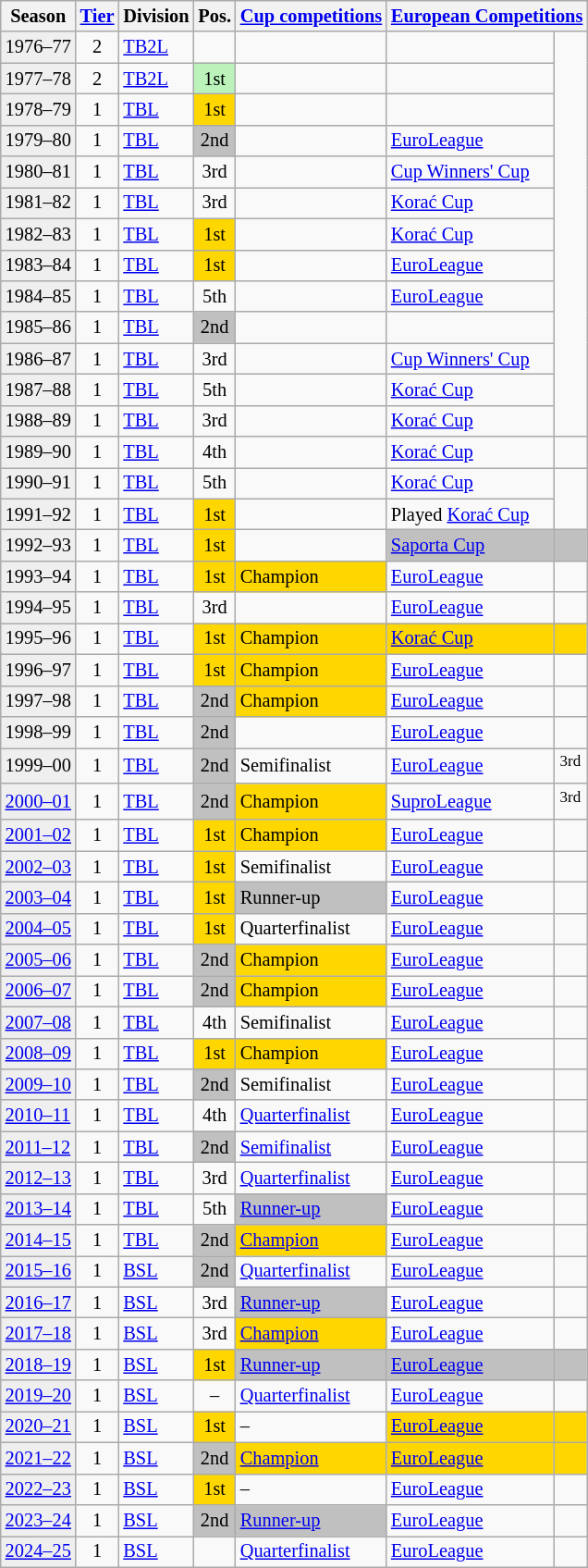<table class="wikitable" style="font-size: 85%;">
<tr>
<th>Season</th>
<th><a href='#'>Tier</a></th>
<th>Division</th>
<th>Pos.</th>
<th><a href='#'>Cup competitions</a></th>
<th colspan=2><a href='#'>European Competitions</a></th>
</tr>
<tr>
<td style="background:#efefef;">1976–77</td>
<td style="text-align:center;">2</td>
<td><a href='#'>TB2L</a></td>
<td style="text-align:center;"></td>
<td></td>
<td></td>
</tr>
<tr>
<td style="background:#efefef;">1977–78</td>
<td style="text-align:center;">2</td>
<td><a href='#'>TB2L</a></td>
<td style="background:#BBF3BB; text-align:center;">1st</td>
<td></td>
<td></td>
</tr>
<tr>
<td style="background:#efefef;">1978–79</td>
<td style="text-align:center;">1</td>
<td><a href='#'>TBL</a></td>
<td style="background:gold; text-align:center;">1st</td>
<td></td>
<td></td>
</tr>
<tr>
<td style="background:#efefef;">1979–80</td>
<td style="text-align:center;">1</td>
<td><a href='#'>TBL</a></td>
<td style="background:silver; text-align:center;">2nd</td>
<td></td>
<td><a href='#'>EuroLeague</a></td>
</tr>
<tr>
<td style="background:#efefef;">1980–81</td>
<td style="text-align:center;">1</td>
<td><a href='#'>TBL</a></td>
<td style="text-align:center;">3rd</td>
<td></td>
<td><a href='#'>Cup Winners' Cup</a></td>
</tr>
<tr>
<td style="background:#efefef;">1981–82</td>
<td style="text-align:center;">1</td>
<td><a href='#'>TBL</a></td>
<td style="text-align:center;">3rd</td>
<td></td>
<td><a href='#'>Korać Cup</a></td>
</tr>
<tr>
<td style="background:#efefef;">1982–83</td>
<td style="text-align:center;">1</td>
<td><a href='#'>TBL</a></td>
<td style="background:gold; text-align:center;">1st</td>
<td></td>
<td><a href='#'>Korać Cup</a></td>
</tr>
<tr>
<td style="background:#efefef;">1983–84</td>
<td style="text-align:center;">1</td>
<td><a href='#'>TBL</a></td>
<td style="background:gold; text-align:center;">1st</td>
<td></td>
<td><a href='#'>EuroLeague</a></td>
</tr>
<tr>
<td style="background:#efefef;">1984–85</td>
<td style="text-align:center;">1</td>
<td><a href='#'>TBL</a></td>
<td style="text-align:center;">5th</td>
<td></td>
<td><a href='#'>EuroLeague</a></td>
</tr>
<tr>
<td style="background:#efefef;">1985–86</td>
<td style="text-align:center;">1</td>
<td><a href='#'>TBL</a></td>
<td style="background:silver; text-align:center;">2nd</td>
<td></td>
<td></td>
</tr>
<tr>
<td style="background:#efefef;">1986–87</td>
<td style="text-align:center;">1</td>
<td><a href='#'>TBL</a></td>
<td style="text-align:center;">3rd</td>
<td></td>
<td><a href='#'>Cup Winners' Cup</a></td>
</tr>
<tr>
<td style="background:#efefef;">1987–88</td>
<td style="text-align:center;">1</td>
<td><a href='#'>TBL</a></td>
<td style="text-align:center;">5th</td>
<td></td>
<td><a href='#'>Korać Cup</a></td>
</tr>
<tr>
<td style="background:#efefef;">1988–89</td>
<td style="text-align:center;">1</td>
<td><a href='#'>TBL</a></td>
<td style="text-align:center;">3rd</td>
<td></td>
<td><a href='#'>Korać Cup</a></td>
</tr>
<tr>
<td style="background:#efefef;">1989–90</td>
<td style="text-align:center;">1</td>
<td><a href='#'>TBL</a></td>
<td style="text-align:center;">4th</td>
<td></td>
<td><a href='#'>Korać Cup</a></td>
<td align=center></td>
</tr>
<tr>
<td style="background:#efefef;">1990–91</td>
<td style="text-align:center;">1</td>
<td><a href='#'>TBL</a></td>
<td style="text-align:center;">5th</td>
<td></td>
<td><a href='#'>Korać Cup</a></td>
</tr>
<tr>
<td style="background:#efefef;">1991–92</td>
<td style="text-align:center;">1</td>
<td><a href='#'>TBL</a></td>
<td style="background:gold; text-align:center;">1st</td>
<td></td>
<td>Played <a href='#'>Korać Cup</a></td>
</tr>
<tr>
<td style="background:#efefef;">1992–93</td>
<td style="text-align:center;">1</td>
<td><a href='#'>TBL</a></td>
<td style="background:gold; text-align:center;">1st</td>
<td></td>
<td style="background:silver"><a href='#'>Saporta Cup</a></td>
<td bgcolor=silver align=center></td>
</tr>
<tr>
<td style="background:#efefef;">1993–94</td>
<td style="text-align:center;">1</td>
<td><a href='#'>TBL</a></td>
<td style="background:gold; text-align:center;">1st</td>
<td style="background:gold">Champion</td>
<td><a href='#'>EuroLeague</a></td>
<td align=center></td>
</tr>
<tr>
<td style="background:#efefef;">1994–95</td>
<td style="text-align:center;">1</td>
<td><a href='#'>TBL</a></td>
<td style="text-align:center;">3rd</td>
<td></td>
<td><a href='#'>EuroLeague</a></td>
</tr>
<tr>
<td style="background:#efefef;">1995–96</td>
<td style="text-align:center;">1</td>
<td><a href='#'>TBL</a></td>
<td style="background:gold; text-align:center;">1st</td>
<td style="background:gold">Champion</td>
<td style="background:gold"><a href='#'>Korać Cup</a></td>
<td bgcolor=gold align=center></td>
</tr>
<tr>
<td style="background:#efefef;">1996–97</td>
<td style="text-align:center;">1</td>
<td><a href='#'>TBL</a></td>
<td style="background:gold; text-align:center;">1st</td>
<td style="background:gold">Champion</td>
<td><a href='#'>EuroLeague</a></td>
<td align=center></td>
</tr>
<tr>
<td style="background:#efefef;">1997–98</td>
<td style="text-align:center;">1</td>
<td><a href='#'>TBL</a></td>
<td style="background:silver; text-align:center;">2nd</td>
<td style="background:gold">Champion</td>
<td><a href='#'>EuroLeague</a></td>
<td align=center></td>
</tr>
<tr>
<td style="background:#efefef;">1998–99</td>
<td style="text-align:center;">1</td>
<td><a href='#'>TBL</a></td>
<td style="background:silver; text-align:center;">2nd</td>
<td></td>
<td><a href='#'>EuroLeague</a></td>
<td align=center></td>
</tr>
<tr>
<td style="background:#efefef;">1999–00</td>
<td style="text-align:center;">1</td>
<td><a href='#'>TBL</a></td>
<td style="background:silver; text-align:center;">2nd</td>
<td>Semifinalist</td>
<td><a href='#'>EuroLeague</a></td>
<td align=center><sup>3rd</sup></td>
</tr>
<tr>
<td style="background:#efefef;"><a href='#'>2000–01</a></td>
<td style="text-align:center;">1</td>
<td><a href='#'>TBL</a></td>
<td style="background:silver; text-align:center;">2nd</td>
<td style="background:gold">Champion</td>
<td><a href='#'>SuproLeague</a></td>
<td align=center><sup>3rd</sup></td>
</tr>
<tr>
<td style="background:#efefef;"><a href='#'>2001–02</a></td>
<td style="text-align:center;">1</td>
<td><a href='#'>TBL</a></td>
<td style="background:gold; text-align:center;">1st</td>
<td style="background:gold">Champion</td>
<td><a href='#'>EuroLeague</a></td>
<td align=center></td>
</tr>
<tr>
<td style="background:#efefef;"><a href='#'>2002–03</a></td>
<td style="text-align:center;">1</td>
<td><a href='#'>TBL</a></td>
<td style="background:gold; text-align:center;">1st</td>
<td>Semifinalist</td>
<td><a href='#'>EuroLeague</a></td>
<td align=center></td>
</tr>
<tr>
<td style="background:#efefef;"><a href='#'>2003–04</a></td>
<td style="text-align:center;">1</td>
<td><a href='#'>TBL</a></td>
<td style="background:gold; text-align:center;">1st</td>
<td style="background:silver">Runner-up</td>
<td><a href='#'>EuroLeague</a></td>
<td align=center></td>
</tr>
<tr>
<td style="background:#efefef;"><a href='#'>2004–05</a></td>
<td style="text-align:center;">1</td>
<td><a href='#'>TBL</a></td>
<td style="background:gold; text-align:center;">1st</td>
<td>Quarterfinalist</td>
<td><a href='#'>EuroLeague</a></td>
<td align=center></td>
</tr>
<tr>
<td style="background:#efefef;"><a href='#'>2005–06</a></td>
<td style="text-align:center;">1</td>
<td><a href='#'>TBL</a></td>
<td style="background:silver; text-align:center;">2nd</td>
<td style="background:gold">Champion</td>
<td><a href='#'>EuroLeague</a></td>
<td align=center></td>
</tr>
<tr>
<td style="background:#efefef;"><a href='#'>2006–07</a></td>
<td style="text-align:center;">1</td>
<td><a href='#'>TBL</a></td>
<td style="background:silver; text-align:center;">2nd</td>
<td style="background:gold">Champion</td>
<td><a href='#'>EuroLeague</a></td>
<td align=center></td>
</tr>
<tr>
<td style="background:#efefef;"><a href='#'>2007–08</a></td>
<td style="text-align:center;">1</td>
<td><a href='#'>TBL</a></td>
<td style="text-align:center;">4th</td>
<td>Semifinalist</td>
<td><a href='#'>EuroLeague</a></td>
<td align=center></td>
</tr>
<tr>
<td style="background:#efefef;"><a href='#'>2008–09</a></td>
<td style="text-align:center;">1</td>
<td><a href='#'>TBL</a></td>
<td style="background:gold; text-align:center;">1st</td>
<td style="background:gold">Champion</td>
<td><a href='#'>EuroLeague</a></td>
<td align=center></td>
</tr>
<tr>
<td style="background:#efefef;"><a href='#'>2009–10</a></td>
<td style="text-align:center;">1</td>
<td><a href='#'>TBL</a></td>
<td style="background:silver; text-align:center;">2nd</td>
<td>Semifinalist</td>
<td><a href='#'>EuroLeague</a></td>
<td align=center></td>
</tr>
<tr>
<td style="background:#efefef;"><a href='#'>2010–11</a></td>
<td style="text-align:center;">1</td>
<td><a href='#'>TBL</a></td>
<td style="text-align:center;">4th</td>
<td><a href='#'>Quarterfinalist</a></td>
<td><a href='#'>EuroLeague</a></td>
<td align=center></td>
</tr>
<tr>
<td style="background:#efefef;"><a href='#'>2011–12</a></td>
<td align="center">1</td>
<td><a href='#'>TBL</a></td>
<td style="background:silver; text-align:center;">2nd</td>
<td><a href='#'>Semifinalist</a></td>
<td><a href='#'>EuroLeague</a></td>
<td align=center></td>
</tr>
<tr>
<td style="background:#efefef;"><a href='#'>2012–13</a></td>
<td align="center">1</td>
<td><a href='#'>TBL</a></td>
<td style="text-align:center;">3rd</td>
<td><a href='#'>Quarterfinalist</a></td>
<td><a href='#'>EuroLeague</a></td>
<td align=center></td>
</tr>
<tr>
<td style="background:#efefef;"><a href='#'>2013–14</a></td>
<td align="center">1</td>
<td><a href='#'>TBL</a></td>
<td align="center">5th</td>
<td style="background:silver"><a href='#'>Runner-up</a></td>
<td><a href='#'>EuroLeague</a></td>
<td align=center></td>
</tr>
<tr>
<td style="background:#efefef;"><a href='#'>2014–15</a></td>
<td align="center">1</td>
<td><a href='#'>TBL</a></td>
<td style="background:silver; text-align:center;">2nd</td>
<td style="background:gold"><a href='#'>Champion</a></td>
<td><a href='#'>EuroLeague</a></td>
<td align=center></td>
</tr>
<tr>
<td style="background:#efefef;"><a href='#'>2015–16</a></td>
<td align="center">1</td>
<td><a href='#'>BSL</a></td>
<td style="background:silver; text-align:center;">2nd</td>
<td><a href='#'>Quarterfinalist</a></td>
<td><a href='#'>EuroLeague</a></td>
<td align=center></td>
</tr>
<tr>
<td style="background:#efefef;"><a href='#'>2016–17</a></td>
<td align="center">1</td>
<td><a href='#'>BSL</a></td>
<td style="background:none; text-align:center;">3rd</td>
<td style="background:silver"><a href='#'>Runner-up</a></td>
<td><a href='#'>EuroLeague</a></td>
<td align=center></td>
</tr>
<tr>
<td style="background:#efefef;"><a href='#'>2017–18</a></td>
<td align="center">1</td>
<td><a href='#'>BSL</a></td>
<td style="background:none; text-align:center;">3rd</td>
<td style="background:gold"><a href='#'>Champion</a></td>
<td><a href='#'>EuroLeague</a></td>
<td align=center></td>
</tr>
<tr>
<td style="background:#efefef;"><a href='#'>2018–19</a></td>
<td align="center">1</td>
<td><a href='#'>BSL</a></td>
<td style="background:gold; text-align:center;">1st</td>
<td style="background:silver"><a href='#'>Runner-up</a></td>
<td style="background:silver"><a href='#'>EuroLeague</a></td>
<td bgcolor=silver align=center></td>
</tr>
<tr>
<td style="background:#efefef;"><a href='#'>2019–20</a></td>
<td align="center">1</td>
<td><a href='#'>BSL</a></td>
<td align="center">–</td>
<td><a href='#'>Quarterfinalist</a></td>
<td><a href='#'>EuroLeague</a></td>
<td align=center></td>
</tr>
<tr>
<td style="background:#efefef;"><a href='#'>2020–21</a></td>
<td align="center">1</td>
<td><a href='#'>BSL</a></td>
<td style="background:gold; text-align:center;">1st</td>
<td>– </td>
<td style="background:gold"><a href='#'>EuroLeague</a></td>
<td bgcolor=gold align=center></td>
</tr>
<tr>
<td style="background:#efefef;"><a href='#'>2021–22</a></td>
<td align="center">1</td>
<td><a href='#'>BSL</a></td>
<td style="background:silver; text-align:center;">2nd</td>
<td style="background:gold"><a href='#'>Champion</a></td>
<td style="background:gold"><a href='#'>EuroLeague</a></td>
<td bgcolor=gold align=center></td>
</tr>
<tr>
<td style="background:#efefef;"><a href='#'>2022–23</a></td>
<td align="center">1</td>
<td><a href='#'>BSL</a></td>
<td style="background:gold; text-align:center;">1st</td>
<td>–</td>
<td><a href='#'>EuroLeague</a></td>
<td align=center></td>
</tr>
<tr>
<td style="background:#efefef;"><a href='#'>2023–24</a></td>
<td align="center">1</td>
<td><a href='#'>BSL</a></td>
<td style="background:silver; text-align:center;">2nd</td>
<td style="background:silver"><a href='#'>Runner-up</a></td>
<td><a href='#'>EuroLeague</a></td>
<td align=center></td>
</tr>
<tr>
<td style="background:#efefef;"><a href='#'>2024–25</a></td>
<td align="center">1</td>
<td><a href='#'>BSL</a></td>
<td></td>
<td><a href='#'>Quarterfinalist</a></td>
<td><a href='#'>EuroLeague</a></td>
<td align=center></td>
</tr>
</table>
